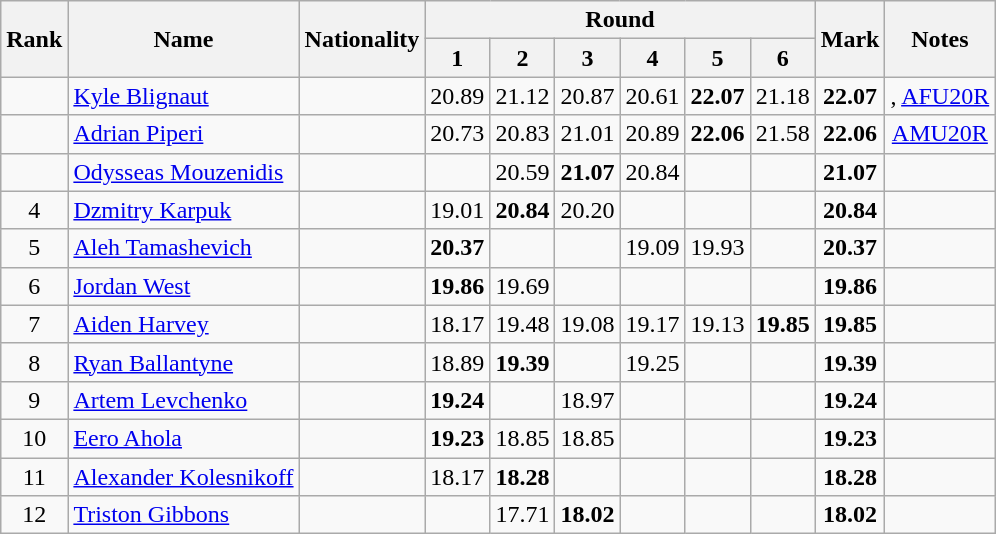<table class="wikitable sortable" style="text-align:center">
<tr>
<th rowspan=2 data-sort-type="number">Rank</th>
<th rowspan=2>Name</th>
<th rowspan=2>Nationality</th>
<th colspan=6>Round</th>
<th rowspan=2>Mark</th>
<th rowspan=2>Notes</th>
</tr>
<tr>
<th>1</th>
<th>2</th>
<th>3</th>
<th>4</th>
<th>5</th>
<th>6</th>
</tr>
<tr>
<td></td>
<td align=left><a href='#'>Kyle Blignaut</a></td>
<td align="left"></td>
<td>20.89</td>
<td>21.12</td>
<td>20.87</td>
<td>20.61</td>
<td><strong>22.07</strong></td>
<td>21.18</td>
<td><strong>22.07</strong></td>
<td>, <a href='#'>AFU20R</a></td>
</tr>
<tr>
<td></td>
<td align=left><a href='#'>Adrian Piperi</a></td>
<td align="left"></td>
<td>20.73</td>
<td>20.83</td>
<td>21.01</td>
<td>20.89</td>
<td><strong>22.06</strong></td>
<td>21.58</td>
<td><strong>22.06</strong></td>
<td><a href='#'>AMU20R</a></td>
</tr>
<tr>
<td></td>
<td align=left><a href='#'>Odysseas Mouzenidis</a></td>
<td align="left"></td>
<td></td>
<td>20.59</td>
<td><strong>21.07</strong></td>
<td>20.84</td>
<td></td>
<td></td>
<td><strong>21.07</strong></td>
<td></td>
</tr>
<tr>
<td>4</td>
<td align=left><a href='#'>Dzmitry Karpuk</a></td>
<td align="left"></td>
<td>19.01</td>
<td><strong>20.84</strong></td>
<td>20.20</td>
<td></td>
<td></td>
<td></td>
<td><strong>20.84</strong></td>
<td></td>
</tr>
<tr>
<td>5</td>
<td align=left><a href='#'>Aleh Tamashevich</a></td>
<td align="left"></td>
<td><strong>20.37</strong></td>
<td></td>
<td></td>
<td>19.09</td>
<td>19.93</td>
<td></td>
<td><strong>20.37</strong></td>
<td></td>
</tr>
<tr>
<td>6</td>
<td align=left><a href='#'>Jordan West</a></td>
<td align="left"></td>
<td><strong>19.86</strong></td>
<td>19.69</td>
<td></td>
<td></td>
<td></td>
<td></td>
<td><strong>19.86</strong></td>
<td></td>
</tr>
<tr>
<td>7</td>
<td align=left><a href='#'>Aiden Harvey</a></td>
<td align="left"></td>
<td>18.17</td>
<td>19.48</td>
<td>19.08</td>
<td>19.17</td>
<td>19.13</td>
<td><strong>19.85</strong></td>
<td><strong>19.85</strong></td>
<td></td>
</tr>
<tr>
<td>8</td>
<td align=left><a href='#'>Ryan Ballantyne</a></td>
<td align="left"></td>
<td>18.89</td>
<td><strong>19.39</strong></td>
<td></td>
<td>19.25</td>
<td></td>
<td></td>
<td><strong>19.39</strong></td>
<td></td>
</tr>
<tr>
<td>9</td>
<td align=left><a href='#'>Artem Levchenko</a></td>
<td align="left"></td>
<td><strong>19.24</strong></td>
<td></td>
<td>18.97</td>
<td></td>
<td></td>
<td></td>
<td><strong>19.24</strong></td>
<td></td>
</tr>
<tr>
<td>10</td>
<td align=left><a href='#'>Eero Ahola</a></td>
<td align="left"></td>
<td><strong>19.23</strong></td>
<td>18.85</td>
<td>18.85</td>
<td></td>
<td></td>
<td></td>
<td><strong>19.23</strong></td>
<td></td>
</tr>
<tr>
<td>11</td>
<td align=left><a href='#'>Alexander Kolesnikoff</a></td>
<td align="left"></td>
<td>18.17</td>
<td><strong>18.28</strong></td>
<td></td>
<td></td>
<td></td>
<td></td>
<td><strong>18.28</strong></td>
<td></td>
</tr>
<tr>
<td>12</td>
<td align=left><a href='#'>Triston Gibbons</a></td>
<td align="left"></td>
<td></td>
<td>17.71</td>
<td><strong>18.02</strong></td>
<td></td>
<td></td>
<td></td>
<td><strong>18.02</strong></td>
<td></td>
</tr>
</table>
